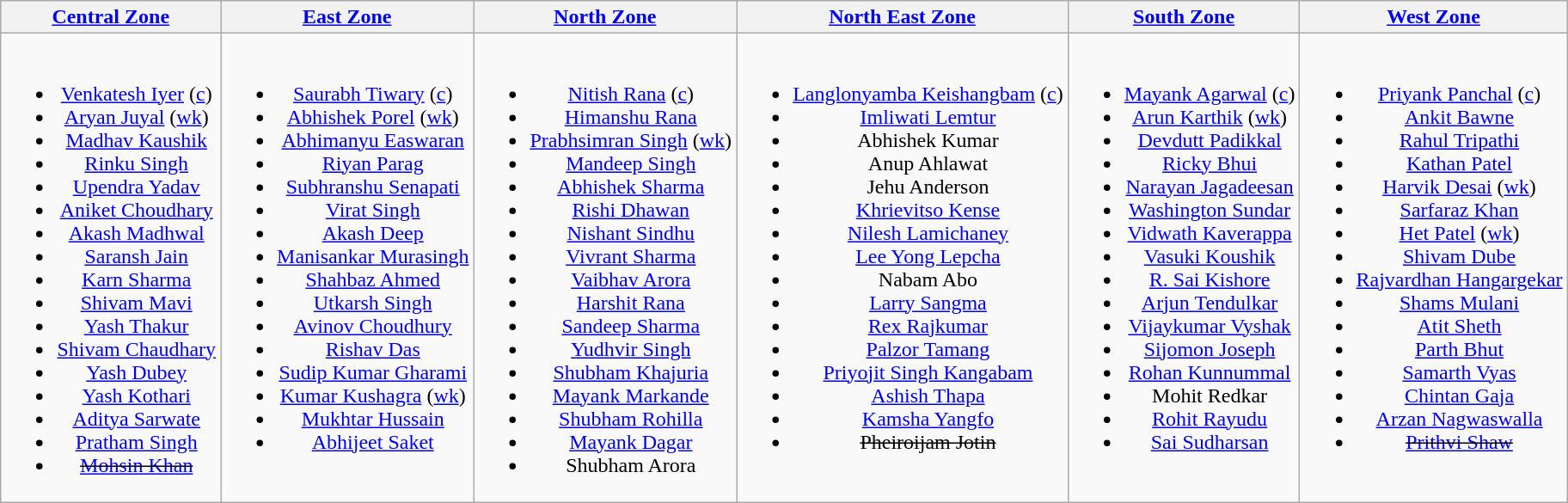<table class="wikitable" style="text-align:center; margin:auto">
<tr>
<th><a href='#'>Central Zone</a></th>
<th><a href='#'>East Zone</a></th>
<th><a href='#'>North Zone</a></th>
<th><a href='#'>North East Zone</a></th>
<th><a href='#'>South Zone</a></th>
<th><a href='#'>West Zone</a></th>
</tr>
<tr style="vertical-align:top">
<td><br><ul><li><a href='#'>Venkatesh Iyer</a> (<a href='#'>c</a>)</li><li><a href='#'>Aryan Juyal</a> (<a href='#'>wk</a>)</li><li><a href='#'>Madhav Kaushik</a></li><li><a href='#'>Rinku Singh</a></li><li><a href='#'>Upendra Yadav</a></li><li><a href='#'>Aniket Choudhary</a></li><li><a href='#'>Akash Madhwal</a></li><li><a href='#'>Saransh Jain</a></li><li><a href='#'>Karn Sharma</a></li><li><a href='#'>Shivam Mavi</a></li><li><a href='#'>Yash Thakur</a></li><li><a href='#'>Shivam Chaudhary</a></li><li><a href='#'>Yash Dubey</a></li><li><a href='#'>Yash Kothari</a></li><li><a href='#'>Aditya Sarwate</a></li><li><a href='#'>Pratham Singh</a></li><li><s><a href='#'>Mohsin Khan</a></s></li></ul></td>
<td><br><ul><li><a href='#'>Saurabh Tiwary</a> (<a href='#'>c</a>)</li><li><a href='#'>Abhishek Porel</a> (<a href='#'>wk</a>)</li><li><a href='#'>Abhimanyu Easwaran</a></li><li><a href='#'>Riyan Parag</a></li><li><a href='#'>Subhranshu Senapati</a></li><li><a href='#'>Virat Singh</a></li><li><a href='#'>Akash Deep</a></li><li><a href='#'>Manisankar Murasingh</a></li><li><a href='#'>Shahbaz Ahmed</a></li><li><a href='#'>Utkarsh Singh</a></li><li><a href='#'>Avinov Choudhury</a></li><li><a href='#'>Rishav Das</a></li><li><a href='#'>Sudip Kumar Gharami</a></li><li><a href='#'>Kumar Kushagra</a> (<a href='#'>wk</a>)</li><li><a href='#'>Mukhtar Hussain</a></li><li><a href='#'>Abhijeet Saket</a></li></ul></td>
<td><br><ul><li><a href='#'>Nitish Rana</a> (<a href='#'>c</a>)</li><li><a href='#'>Himanshu Rana</a></li><li><a href='#'>Prabhsimran Singh</a> (<a href='#'>wk</a>)</li><li><a href='#'>Mandeep Singh</a></li><li><a href='#'>Abhishek Sharma</a></li><li><a href='#'>Rishi Dhawan</a></li><li><a href='#'>Nishant Sindhu</a></li><li><a href='#'>Vivrant Sharma</a></li><li><a href='#'>Vaibhav Arora</a></li><li><a href='#'>Harshit Rana</a></li><li><a href='#'>Sandeep Sharma</a></li><li><a href='#'>Yudhvir Singh</a></li><li><a href='#'>Shubham Khajuria</a></li><li><a href='#'>Mayank Markande</a></li><li><a href='#'>Shubham Rohilla</a></li><li><a href='#'>Mayank Dagar</a></li><li>Shubham Arora</li></ul></td>
<td><br><ul><li><a href='#'>Langlonyamba Keishangbam</a> (<a href='#'>c</a>)</li><li><a href='#'>Imliwati Lemtur</a></li><li>Abhishek Kumar</li><li>Anup Ahlawat</li><li>Jehu Anderson</li><li><a href='#'>Khrievitso Kense</a></li><li><a href='#'>Nilesh Lamichaney</a></li><li><a href='#'>Lee Yong Lepcha</a></li><li>Nabam Abo</li><li><a href='#'>Larry Sangma</a></li><li><a href='#'>Rex Rajkumar</a></li><li><a href='#'>Palzor Tamang</a></li><li><a href='#'>Priyojit Singh Kangabam</a></li><li><a href='#'>Ashish Thapa</a></li><li><a href='#'>Kamsha Yangfo</a></li><li><s>Pheiroijam Jotin</s></li></ul></td>
<td><br><ul><li><a href='#'>Mayank Agarwal</a> (<a href='#'>c</a>)</li><li><a href='#'>Arun Karthik</a> (<a href='#'>wk</a>)</li><li><a href='#'>Devdutt Padikkal</a></li><li><a href='#'>Ricky Bhui</a></li><li><a href='#'>Narayan Jagadeesan</a></li><li><a href='#'>Washington Sundar</a></li><li><a href='#'>Vidwath Kaverappa</a></li><li><a href='#'>Vasuki Koushik</a></li><li><a href='#'>R. Sai Kishore</a></li><li><a href='#'>Arjun Tendulkar</a></li><li><a href='#'>Vijaykumar Vyshak</a></li><li><a href='#'>Sijomon Joseph</a></li><li><a href='#'>Rohan Kunnummal</a></li><li>Mohit Redkar</li><li><a href='#'>Rohit Rayudu</a></li><li><a href='#'>Sai Sudharsan</a></li></ul></td>
<td><br><ul><li><a href='#'>Priyank Panchal</a> (<a href='#'>c</a>)</li><li><a href='#'>Ankit Bawne</a></li><li><a href='#'>Rahul Tripathi</a></li><li><a href='#'>Kathan Patel</a></li><li><a href='#'>Harvik Desai</a> (<a href='#'>wk</a>)</li><li><a href='#'>Sarfaraz Khan</a></li><li><a href='#'>Het Patel</a> (<a href='#'>wk</a>)</li><li><a href='#'>Shivam Dube</a></li><li><a href='#'>Rajvardhan Hangargekar</a></li><li><a href='#'>Shams Mulani</a></li><li><a href='#'>Atit Sheth</a></li><li><a href='#'>Parth Bhut</a></li><li><a href='#'>Samarth Vyas</a></li><li><a href='#'>Chintan Gaja</a></li><li><a href='#'>Arzan Nagwaswalla</a></li><li><s><a href='#'>Prithvi Shaw</a></s></li></ul></td>
</tr>
</table>
